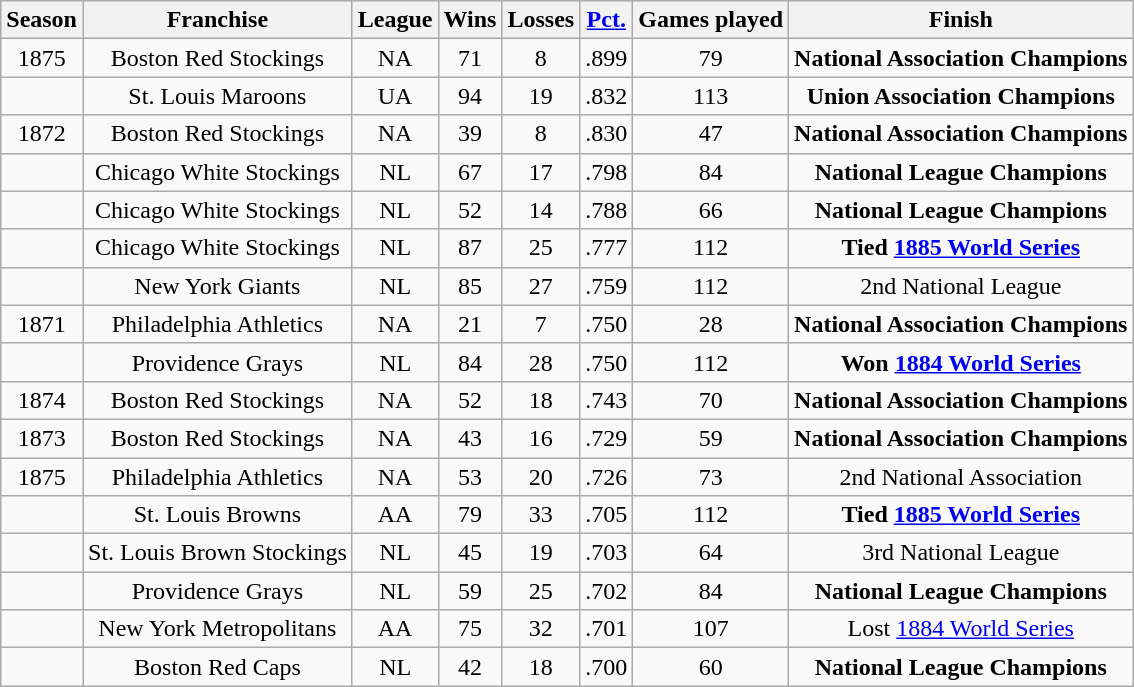<table class="sortable wikitable" style="text-align:center">
<tr>
<th>Season</th>
<th>Franchise</th>
<th>League</th>
<th>Wins</th>
<th>Losses</th>
<th><a href='#'>Pct.</a></th>
<th>Games played</th>
<th>Finish</th>
</tr>
<tr>
<td>1875</td>
<td>Boston Red Stockings</td>
<td>NA</td>
<td>71</td>
<td>8</td>
<td>.899</td>
<td>79</td>
<td><strong>National Association Champions</strong></td>
</tr>
<tr>
<td></td>
<td>St. Louis Maroons</td>
<td>UA</td>
<td>94</td>
<td>19</td>
<td>.832</td>
<td>113</td>
<td><strong>Union Association Champions</strong></td>
</tr>
<tr>
<td>1872</td>
<td>Boston Red Stockings</td>
<td>NA</td>
<td>39</td>
<td>8</td>
<td>.830</td>
<td>47</td>
<td><strong>National Association Champions</strong></td>
</tr>
<tr>
<td></td>
<td>Chicago White Stockings</td>
<td>NL</td>
<td>67</td>
<td>17</td>
<td>.798</td>
<td>84</td>
<td><strong>National League Champions</strong></td>
</tr>
<tr>
<td></td>
<td>Chicago White Stockings</td>
<td>NL</td>
<td>52</td>
<td>14</td>
<td>.788</td>
<td>66</td>
<td><strong>National League Champions</strong></td>
</tr>
<tr>
<td></td>
<td>Chicago White Stockings</td>
<td>NL</td>
<td>87</td>
<td>25</td>
<td>.777</td>
<td>112</td>
<td><strong>Tied <a href='#'>1885 World Series</a></strong></td>
</tr>
<tr>
<td></td>
<td>New York Giants</td>
<td>NL</td>
<td>85</td>
<td>27</td>
<td>.759</td>
<td>112</td>
<td>2nd National League</td>
</tr>
<tr>
<td>1871</td>
<td>Philadelphia Athletics</td>
<td>NA</td>
<td>21</td>
<td>7</td>
<td>.750</td>
<td>28</td>
<td><strong>National Association Champions</strong></td>
</tr>
<tr>
<td></td>
<td>Providence Grays</td>
<td>NL</td>
<td>84</td>
<td>28</td>
<td>.750</td>
<td>112</td>
<td><strong>Won <a href='#'>1884 World Series</a></strong></td>
</tr>
<tr>
<td>1874</td>
<td>Boston Red Stockings</td>
<td>NA</td>
<td>52</td>
<td>18</td>
<td>.743</td>
<td>70</td>
<td><strong>National Association Champions</strong></td>
</tr>
<tr>
<td>1873</td>
<td>Boston Red Stockings</td>
<td>NA</td>
<td>43</td>
<td>16</td>
<td>.729</td>
<td>59</td>
<td><strong>National Association Champions</strong></td>
</tr>
<tr>
<td>1875</td>
<td>Philadelphia Athletics</td>
<td>NA</td>
<td>53</td>
<td>20</td>
<td>.726</td>
<td>73</td>
<td>2nd National Association</td>
</tr>
<tr>
<td></td>
<td>St. Louis Browns</td>
<td>AA</td>
<td>79</td>
<td>33</td>
<td>.705</td>
<td>112</td>
<td><strong>Tied <a href='#'>1885 World Series</a></strong></td>
</tr>
<tr>
<td></td>
<td>St. Louis Brown Stockings</td>
<td>NL</td>
<td>45</td>
<td>19</td>
<td>.703</td>
<td>64</td>
<td>3rd National League</td>
</tr>
<tr>
<td></td>
<td>Providence Grays</td>
<td>NL</td>
<td>59</td>
<td>25</td>
<td>.702</td>
<td>84</td>
<td><strong>National League Champions</strong></td>
</tr>
<tr>
<td></td>
<td>New York Metropolitans</td>
<td>AA</td>
<td>75</td>
<td>32</td>
<td>.701</td>
<td>107</td>
<td>Lost <a href='#'>1884 World Series</a></td>
</tr>
<tr>
<td></td>
<td>Boston Red Caps</td>
<td>NL</td>
<td>42</td>
<td>18</td>
<td>.700</td>
<td>60</td>
<td><strong>National League Champions</strong></td>
</tr>
</table>
